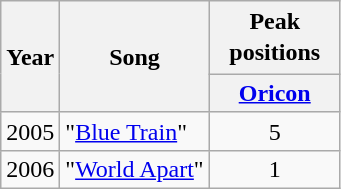<table class="wikitable">
<tr>
<th rowspan="2">Year</th>
<th rowspan="2">Song</th>
<th style="width:5em;line-height:1.3">Peak positions</th>
</tr>
<tr>
<th align="center"><a href='#'>Oricon</a></th>
</tr>
<tr>
<td>2005</td>
<td>"<a href='#'>Blue Train</a>"</td>
<td align="center">5</td>
</tr>
<tr>
<td>2006</td>
<td>"<a href='#'>World Apart</a>"</td>
<td align="center">1</td>
</tr>
</table>
